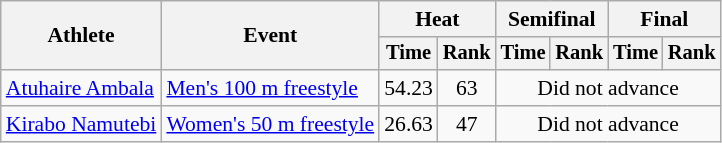<table class=wikitable style="font-size:90%">
<tr>
<th rowspan="2">Athlete</th>
<th rowspan="2">Event</th>
<th colspan="2">Heat</th>
<th colspan="2">Semifinal</th>
<th colspan="2">Final</th>
</tr>
<tr style="font-size:95%">
<th>Time</th>
<th>Rank</th>
<th>Time</th>
<th>Rank</th>
<th>Time</th>
<th>Rank</th>
</tr>
<tr align=center>
<td align=left><a href='#'>Atuhaire Ambala</a></td>
<td align=left><a href='#'>Men's 100 m freestyle</a></td>
<td>54.23</td>
<td>63</td>
<td colspan="4">Did not advance</td>
</tr>
<tr align=center>
<td align=left><a href='#'>Kirabo Namutebi</a></td>
<td align=left><a href='#'>Women's 50 m freestyle</a></td>
<td>26.63</td>
<td>47</td>
<td colspan="4">Did not advance</td>
</tr>
</table>
